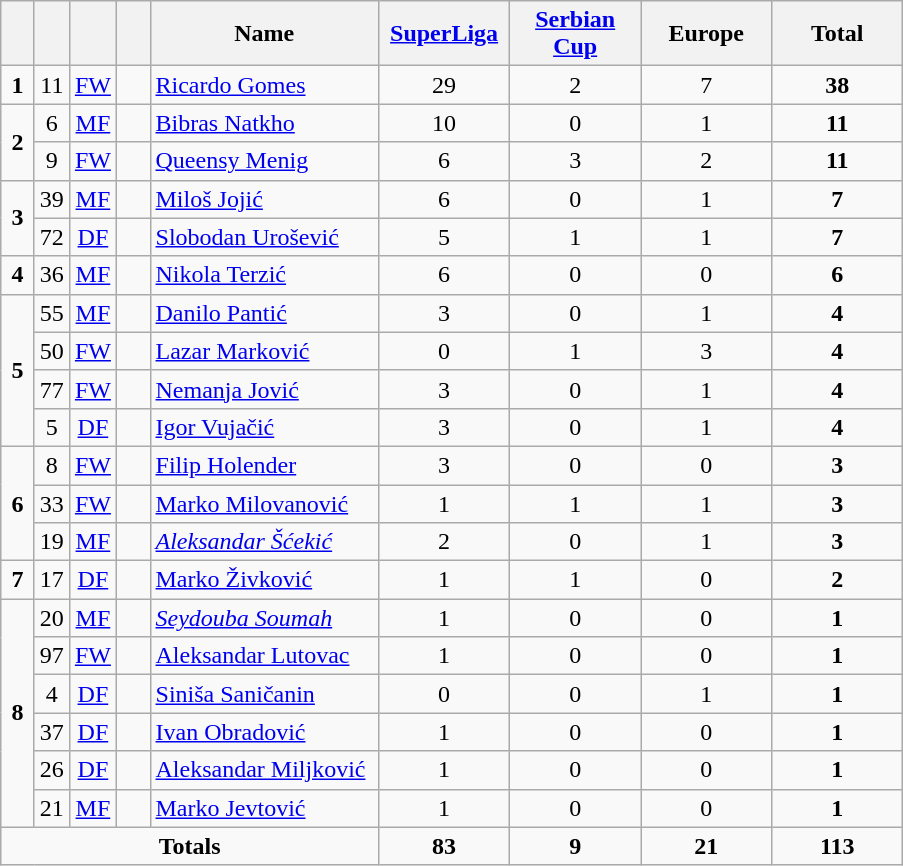<table class="wikitable" style="text-align:center">
<tr>
<th width=15></th>
<th width=15></th>
<th width=15></th>
<th width=15></th>
<th width=145>Name</th>
<th width=80><strong><a href='#'>SuperLiga</a></strong></th>
<th width=80><strong><a href='#'>Serbian Cup</a></strong></th>
<th width=80><strong>Europe</strong></th>
<th width=80>Total</th>
</tr>
<tr>
<td><strong>1</strong></td>
<td>11</td>
<td><a href='#'>FW</a></td>
<td></td>
<td align=left><a href='#'>Ricardo Gomes</a></td>
<td>29</td>
<td>2</td>
<td>7</td>
<td><strong>38</strong></td>
</tr>
<tr>
<td rowspan=2><strong>2</strong></td>
<td>6</td>
<td><a href='#'>MF</a></td>
<td></td>
<td align=left><a href='#'>Bibras Natkho</a></td>
<td>10</td>
<td>0</td>
<td>1</td>
<td><strong>11</strong></td>
</tr>
<tr>
<td>9</td>
<td><a href='#'>FW</a></td>
<td></td>
<td align=left><a href='#'>Queensy Menig</a></td>
<td>6</td>
<td>3</td>
<td>2</td>
<td><strong>11</strong></td>
</tr>
<tr>
<td rowspan=2><strong>3</strong></td>
<td>39</td>
<td><a href='#'>MF</a></td>
<td></td>
<td align=left><a href='#'>Miloš Jojić</a></td>
<td>6</td>
<td>0</td>
<td>1</td>
<td><strong>7</strong></td>
</tr>
<tr>
<td>72</td>
<td><a href='#'>DF</a></td>
<td></td>
<td align=left><a href='#'>Slobodan Urošević</a></td>
<td>5</td>
<td>1</td>
<td>1</td>
<td><strong>7</strong></td>
</tr>
<tr>
<td><strong>4</strong></td>
<td>36</td>
<td><a href='#'>MF</a></td>
<td></td>
<td align=left><a href='#'>Nikola Terzić</a></td>
<td>6</td>
<td>0</td>
<td>0</td>
<td><strong>6</strong></td>
</tr>
<tr>
<td rowspan=4><strong>5</strong></td>
<td>55</td>
<td><a href='#'>MF</a></td>
<td></td>
<td align=left><a href='#'>Danilo Pantić</a></td>
<td>3</td>
<td>0</td>
<td>1</td>
<td><strong>4</strong></td>
</tr>
<tr>
<td>50</td>
<td><a href='#'>FW</a></td>
<td></td>
<td align=left><a href='#'>Lazar Marković</a></td>
<td>0</td>
<td>1</td>
<td>3</td>
<td><strong>4</strong></td>
</tr>
<tr>
<td>77</td>
<td><a href='#'>FW</a></td>
<td></td>
<td align=left><a href='#'>Nemanja Jović</a></td>
<td>3</td>
<td>0</td>
<td>1</td>
<td><strong>4</strong></td>
</tr>
<tr>
<td>5</td>
<td><a href='#'>DF</a></td>
<td></td>
<td align=left><a href='#'>Igor Vujačić</a></td>
<td>3</td>
<td>0</td>
<td>1</td>
<td><strong>4</strong></td>
</tr>
<tr>
<td rowspan=3><strong>6</strong></td>
<td>8</td>
<td><a href='#'>FW</a></td>
<td></td>
<td align=left><a href='#'>Filip Holender</a></td>
<td>3</td>
<td>0</td>
<td>0</td>
<td><strong>3</strong></td>
</tr>
<tr>
<td>33</td>
<td><a href='#'>FW</a></td>
<td></td>
<td align=left><a href='#'>Marko Milovanović</a></td>
<td>1</td>
<td>1</td>
<td>1</td>
<td><strong>3</strong></td>
</tr>
<tr>
<td>19</td>
<td><a href='#'>MF</a></td>
<td></td>
<td align=left><em><a href='#'>Aleksandar Šćekić</a></em></td>
<td>2</td>
<td>0</td>
<td>1</td>
<td><strong>3</strong></td>
</tr>
<tr>
<td><strong>7</strong></td>
<td>17</td>
<td><a href='#'>DF</a></td>
<td></td>
<td align=left><a href='#'>Marko Živković</a></td>
<td>1</td>
<td>1</td>
<td>0</td>
<td><strong>2</strong></td>
</tr>
<tr>
<td rowspan=6><strong>8</strong></td>
<td>20</td>
<td><a href='#'>MF</a></td>
<td></td>
<td align=left><em><a href='#'>Seydouba Soumah</a></em></td>
<td>1</td>
<td>0</td>
<td>0</td>
<td><strong>1</strong></td>
</tr>
<tr>
<td>97</td>
<td><a href='#'>FW</a></td>
<td></td>
<td align=left><a href='#'>Aleksandar Lutovac</a></td>
<td>1</td>
<td>0</td>
<td>0</td>
<td><strong>1</strong></td>
</tr>
<tr>
<td>4</td>
<td><a href='#'>DF</a></td>
<td></td>
<td align=left><a href='#'>Siniša Saničanin</a></td>
<td>0</td>
<td>0</td>
<td>1</td>
<td><strong>1</strong></td>
</tr>
<tr>
<td>37</td>
<td><a href='#'>DF</a></td>
<td></td>
<td align=left><a href='#'>Ivan Obradović</a></td>
<td>1</td>
<td>0</td>
<td>0</td>
<td><strong>1</strong></td>
</tr>
<tr>
<td>26</td>
<td><a href='#'>DF</a></td>
<td></td>
<td align=left><a href='#'>Aleksandar Miljković</a></td>
<td>1</td>
<td>0</td>
<td>0</td>
<td><strong>1</strong></td>
</tr>
<tr>
<td>21</td>
<td><a href='#'>MF</a></td>
<td></td>
<td align=left><a href='#'>Marko Jevtović</a></td>
<td>1</td>
<td>0</td>
<td>0</td>
<td><strong>1</strong></td>
</tr>
<tr>
<td colspan=5><strong>Totals</strong></td>
<td><strong>83</strong></td>
<td><strong>9</strong></td>
<td><strong>21</strong></td>
<td><strong>113</strong></td>
</tr>
</table>
